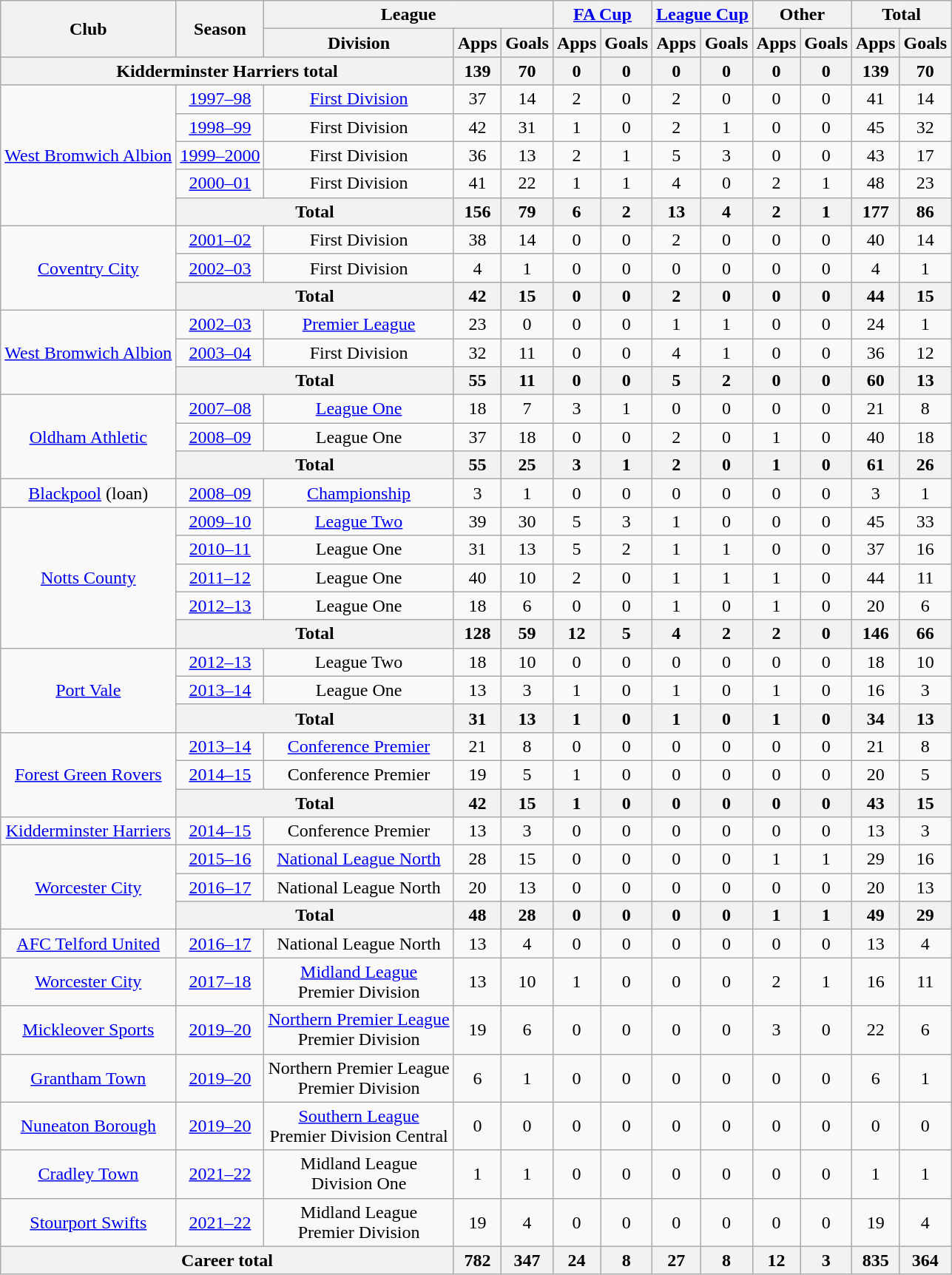<table class="wikitable" style="text-align:center">
<tr>
<th rowspan="2">Club</th>
<th rowspan="2">Season</th>
<th colspan="3">League</th>
<th colspan="2"><a href='#'>FA Cup</a></th>
<th colspan="2"><a href='#'>League Cup</a></th>
<th colspan="2">Other</th>
<th colspan="2">Total</th>
</tr>
<tr>
<th>Division</th>
<th>Apps</th>
<th>Goals</th>
<th>Apps</th>
<th>Goals</th>
<th>Apps</th>
<th>Goals</th>
<th>Apps</th>
<th>Goals</th>
<th>Apps</th>
<th>Goals</th>
</tr>
<tr>
<th colspan="3">Kidderminster Harriers total</th>
<th>139</th>
<th>70</th>
<th>0</th>
<th>0</th>
<th>0</th>
<th>0</th>
<th>0</th>
<th>0</th>
<th>139</th>
<th>70</th>
</tr>
<tr>
<td rowspan="5"><a href='#'>West Bromwich Albion</a></td>
<td><a href='#'>1997–98</a></td>
<td><a href='#'>First Division</a></td>
<td>37</td>
<td>14</td>
<td>2</td>
<td>0</td>
<td>2</td>
<td>0</td>
<td>0</td>
<td>0</td>
<td>41</td>
<td>14</td>
</tr>
<tr>
<td><a href='#'>1998–99</a></td>
<td>First Division</td>
<td>42</td>
<td>31</td>
<td>1</td>
<td>0</td>
<td>2</td>
<td>1</td>
<td>0</td>
<td>0</td>
<td>45</td>
<td>32</td>
</tr>
<tr>
<td><a href='#'>1999–2000</a></td>
<td>First Division</td>
<td>36</td>
<td>13</td>
<td>2</td>
<td>1</td>
<td>5</td>
<td>3</td>
<td>0</td>
<td>0</td>
<td>43</td>
<td>17</td>
</tr>
<tr>
<td><a href='#'>2000–01</a></td>
<td>First Division</td>
<td>41</td>
<td>22</td>
<td>1</td>
<td>1</td>
<td>4</td>
<td>0</td>
<td>2</td>
<td>1</td>
<td>48</td>
<td>23</td>
</tr>
<tr>
<th colspan="2">Total</th>
<th>156</th>
<th>79</th>
<th>6</th>
<th>2</th>
<th>13</th>
<th>4</th>
<th>2</th>
<th>1</th>
<th>177</th>
<th>86</th>
</tr>
<tr>
<td rowspan="3"><a href='#'>Coventry City</a></td>
<td><a href='#'>2001–02</a></td>
<td>First Division</td>
<td>38</td>
<td>14</td>
<td>0</td>
<td>0</td>
<td>2</td>
<td>0</td>
<td>0</td>
<td>0</td>
<td>40</td>
<td>14</td>
</tr>
<tr>
<td><a href='#'>2002–03</a></td>
<td>First Division</td>
<td>4</td>
<td>1</td>
<td>0</td>
<td>0</td>
<td>0</td>
<td>0</td>
<td>0</td>
<td>0</td>
<td>4</td>
<td>1</td>
</tr>
<tr>
<th colspan="2">Total</th>
<th>42</th>
<th>15</th>
<th>0</th>
<th>0</th>
<th>2</th>
<th>0</th>
<th>0</th>
<th>0</th>
<th>44</th>
<th>15</th>
</tr>
<tr>
<td rowspan="3"><a href='#'>West Bromwich Albion</a></td>
<td><a href='#'>2002–03</a></td>
<td><a href='#'>Premier League</a></td>
<td>23</td>
<td>0</td>
<td>0</td>
<td>0</td>
<td>1</td>
<td>1</td>
<td>0</td>
<td>0</td>
<td>24</td>
<td>1</td>
</tr>
<tr>
<td><a href='#'>2003–04</a></td>
<td>First Division</td>
<td>32</td>
<td>11</td>
<td>0</td>
<td>0</td>
<td>4</td>
<td>1</td>
<td>0</td>
<td>0</td>
<td>36</td>
<td>12</td>
</tr>
<tr>
<th colspan="2">Total</th>
<th>55</th>
<th>11</th>
<th>0</th>
<th>0</th>
<th>5</th>
<th>2</th>
<th>0</th>
<th>0</th>
<th>60</th>
<th>13</th>
</tr>
<tr>
<td rowspan="3"><a href='#'>Oldham Athletic</a></td>
<td><a href='#'>2007–08</a></td>
<td><a href='#'>League One</a></td>
<td>18</td>
<td>7</td>
<td>3</td>
<td>1</td>
<td>0</td>
<td>0</td>
<td>0</td>
<td>0</td>
<td>21</td>
<td>8</td>
</tr>
<tr>
<td><a href='#'>2008–09</a></td>
<td>League One</td>
<td>37</td>
<td>18</td>
<td>0</td>
<td>0</td>
<td>2</td>
<td>0</td>
<td>1</td>
<td>0</td>
<td>40</td>
<td>18</td>
</tr>
<tr>
<th colspan="2">Total</th>
<th>55</th>
<th>25</th>
<th>3</th>
<th>1</th>
<th>2</th>
<th>0</th>
<th>1</th>
<th>0</th>
<th>61</th>
<th>26</th>
</tr>
<tr>
<td><a href='#'>Blackpool</a> (loan)</td>
<td><a href='#'>2008–09</a></td>
<td><a href='#'>Championship</a></td>
<td>3</td>
<td>1</td>
<td>0</td>
<td>0</td>
<td>0</td>
<td>0</td>
<td>0</td>
<td>0</td>
<td>3</td>
<td>1</td>
</tr>
<tr>
<td rowspan="5"><a href='#'>Notts County</a></td>
<td><a href='#'>2009–10</a></td>
<td><a href='#'>League Two</a></td>
<td>39</td>
<td>30</td>
<td>5</td>
<td>3</td>
<td>1</td>
<td>0</td>
<td>0</td>
<td>0</td>
<td>45</td>
<td>33</td>
</tr>
<tr>
<td><a href='#'>2010–11</a></td>
<td>League One</td>
<td>31</td>
<td>13</td>
<td>5</td>
<td>2</td>
<td>1</td>
<td>1</td>
<td>0</td>
<td>0</td>
<td>37</td>
<td>16</td>
</tr>
<tr>
<td><a href='#'>2011–12</a></td>
<td>League One</td>
<td>40</td>
<td>10</td>
<td>2</td>
<td>0</td>
<td>1</td>
<td>1</td>
<td>1</td>
<td>0</td>
<td>44</td>
<td>11</td>
</tr>
<tr>
<td><a href='#'>2012–13</a></td>
<td>League One</td>
<td>18</td>
<td>6</td>
<td>0</td>
<td>0</td>
<td>1</td>
<td>0</td>
<td>1</td>
<td>0</td>
<td>20</td>
<td>6</td>
</tr>
<tr>
<th colspan="2">Total</th>
<th>128</th>
<th>59</th>
<th>12</th>
<th>5</th>
<th>4</th>
<th>2</th>
<th>2</th>
<th>0</th>
<th>146</th>
<th>66</th>
</tr>
<tr>
<td rowspan="3"><a href='#'>Port Vale</a></td>
<td><a href='#'>2012–13</a></td>
<td>League Two</td>
<td>18</td>
<td>10</td>
<td>0</td>
<td>0</td>
<td>0</td>
<td>0</td>
<td>0</td>
<td>0</td>
<td>18</td>
<td>10</td>
</tr>
<tr>
<td><a href='#'>2013–14</a></td>
<td>League One</td>
<td>13</td>
<td>3</td>
<td>1</td>
<td>0</td>
<td>1</td>
<td>0</td>
<td>1</td>
<td>0</td>
<td>16</td>
<td>3</td>
</tr>
<tr>
<th colspan="2">Total</th>
<th>31</th>
<th>13</th>
<th>1</th>
<th>0</th>
<th>1</th>
<th>0</th>
<th>1</th>
<th>0</th>
<th>34</th>
<th>13</th>
</tr>
<tr>
<td rowspan="3"><a href='#'>Forest Green Rovers</a></td>
<td><a href='#'>2013–14</a></td>
<td><a href='#'>Conference Premier</a></td>
<td>21</td>
<td>8</td>
<td>0</td>
<td>0</td>
<td>0</td>
<td>0</td>
<td>0</td>
<td>0</td>
<td>21</td>
<td>8</td>
</tr>
<tr>
<td><a href='#'>2014–15</a></td>
<td>Conference Premier</td>
<td>19</td>
<td>5</td>
<td>1</td>
<td>0</td>
<td>0</td>
<td>0</td>
<td>0</td>
<td>0</td>
<td>20</td>
<td>5</td>
</tr>
<tr>
<th colspan="2">Total</th>
<th>42</th>
<th>15</th>
<th>1</th>
<th>0</th>
<th>0</th>
<th>0</th>
<th>0</th>
<th>0</th>
<th>43</th>
<th>15</th>
</tr>
<tr>
<td><a href='#'>Kidderminster Harriers</a></td>
<td><a href='#'>2014–15</a></td>
<td>Conference Premier</td>
<td>13</td>
<td>3</td>
<td>0</td>
<td>0</td>
<td>0</td>
<td>0</td>
<td>0</td>
<td>0</td>
<td>13</td>
<td>3</td>
</tr>
<tr>
<td rowspan="3"><a href='#'>Worcester City</a></td>
<td><a href='#'>2015–16</a></td>
<td><a href='#'>National League North</a></td>
<td>28</td>
<td>15</td>
<td>0</td>
<td>0</td>
<td>0</td>
<td>0</td>
<td>1</td>
<td>1</td>
<td>29</td>
<td>16</td>
</tr>
<tr>
<td><a href='#'>2016–17</a></td>
<td>National League North</td>
<td>20</td>
<td>13</td>
<td>0</td>
<td>0</td>
<td>0</td>
<td>0</td>
<td>0</td>
<td>0</td>
<td>20</td>
<td>13</td>
</tr>
<tr>
<th colspan="2">Total</th>
<th>48</th>
<th>28</th>
<th>0</th>
<th>0</th>
<th>0</th>
<th>0</th>
<th>1</th>
<th>1</th>
<th>49</th>
<th>29</th>
</tr>
<tr>
<td><a href='#'>AFC Telford United</a></td>
<td><a href='#'>2016–17</a></td>
<td>National League North</td>
<td>13</td>
<td>4</td>
<td>0</td>
<td>0</td>
<td>0</td>
<td>0</td>
<td>0</td>
<td>0</td>
<td>13</td>
<td>4</td>
</tr>
<tr>
<td><a href='#'>Worcester City</a></td>
<td><a href='#'>2017–18</a></td>
<td><a href='#'>Midland League</a><br>Premier Division</td>
<td>13</td>
<td>10</td>
<td>1</td>
<td>0</td>
<td>0</td>
<td>0</td>
<td>2</td>
<td>1</td>
<td>16</td>
<td>11</td>
</tr>
<tr>
<td><a href='#'>Mickleover Sports</a></td>
<td><a href='#'>2019–20</a></td>
<td><a href='#'>Northern Premier League</a><br>Premier Division</td>
<td>19</td>
<td>6</td>
<td>0</td>
<td>0</td>
<td>0</td>
<td>0</td>
<td>3</td>
<td>0</td>
<td>22</td>
<td>6</td>
</tr>
<tr>
<td><a href='#'>Grantham Town</a></td>
<td><a href='#'>2019–20</a></td>
<td>Northern Premier League<br>Premier Division</td>
<td>6</td>
<td>1</td>
<td>0</td>
<td>0</td>
<td>0</td>
<td>0</td>
<td>0</td>
<td>0</td>
<td>6</td>
<td>1</td>
</tr>
<tr>
<td><a href='#'>Nuneaton Borough</a></td>
<td><a href='#'>2019–20</a></td>
<td><a href='#'>Southern League</a><br>Premier Division Central</td>
<td>0</td>
<td>0</td>
<td>0</td>
<td>0</td>
<td>0</td>
<td>0</td>
<td>0</td>
<td>0</td>
<td>0</td>
<td>0</td>
</tr>
<tr>
<td><a href='#'>Cradley Town</a></td>
<td><a href='#'>2021–22</a></td>
<td>Midland League<br>Division One</td>
<td>1</td>
<td>1</td>
<td>0</td>
<td>0</td>
<td>0</td>
<td>0</td>
<td>0</td>
<td>0</td>
<td>1</td>
<td>1</td>
</tr>
<tr>
<td><a href='#'>Stourport Swifts</a></td>
<td><a href='#'>2021–22</a></td>
<td>Midland League<br>Premier Division</td>
<td>19</td>
<td>4</td>
<td>0</td>
<td>0</td>
<td>0</td>
<td>0</td>
<td>0</td>
<td>0</td>
<td>19</td>
<td>4</td>
</tr>
<tr>
<th colspan="3">Career total</th>
<th>782</th>
<th>347</th>
<th>24</th>
<th>8</th>
<th>27</th>
<th>8</th>
<th>12</th>
<th>3</th>
<th>835</th>
<th>364</th>
</tr>
</table>
